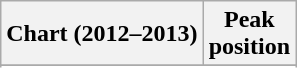<table class="wikitable sortable">
<tr>
<th>Chart (2012–2013)</th>
<th>Peak<br>position</th>
</tr>
<tr>
</tr>
<tr>
</tr>
</table>
